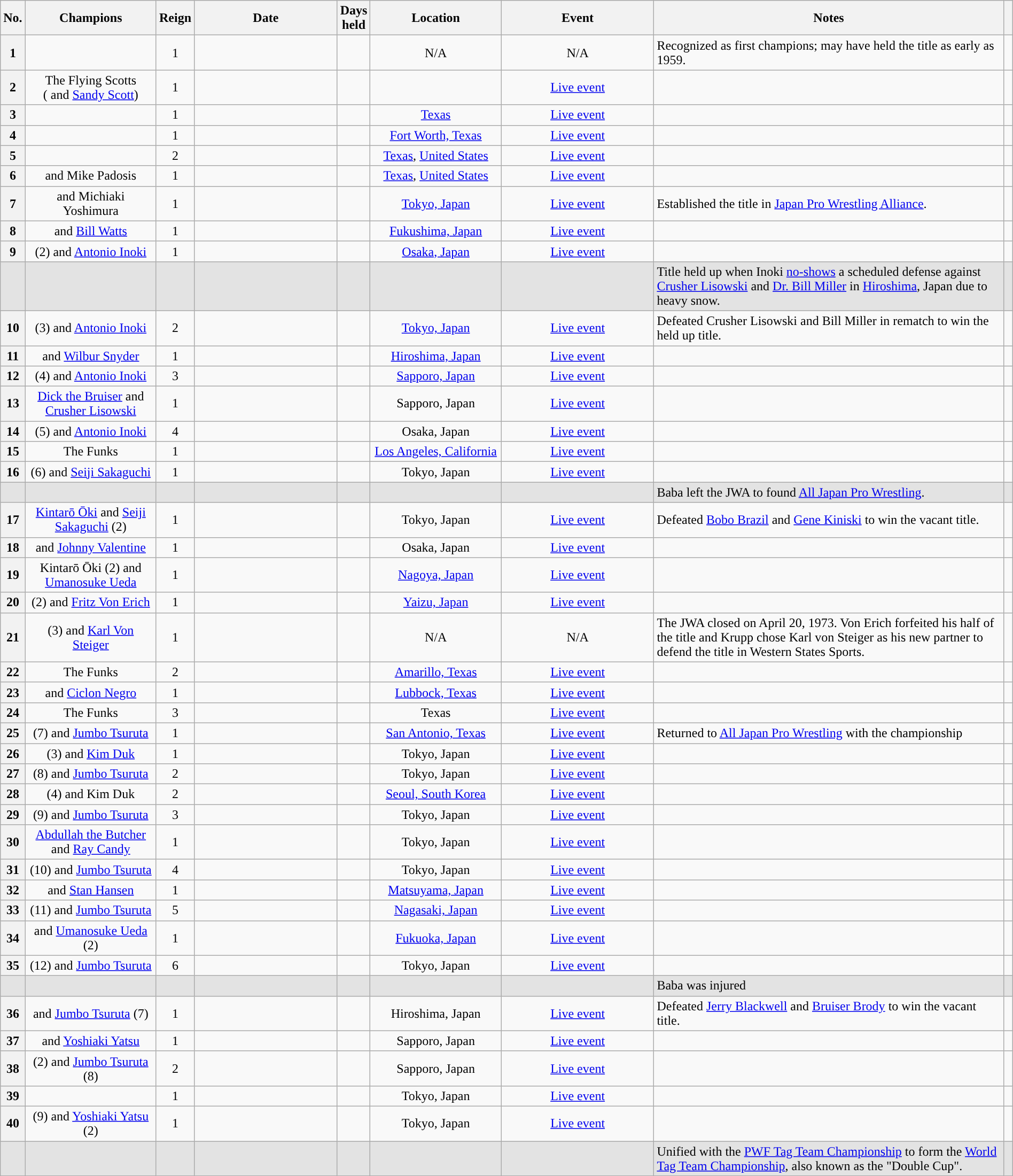<table class="wikitable sortable" style="text-align: center" width=100%>
<tr>
<th width=0 data-sort-type="number" scope="col">No.</th>
<th width=14% scope="col">Champions</th>
<th width=0 scope="col">Reign</th>
<th width=16% scope="col">Date</th>
<th width=0 data-sort-type="number" scope="col">Days held</th>
<th width=14% scope="col">Location</th>
<th width=17% scope="col">Event</th>
<th width=51% class="unsortable" scope="col">Notes</th>
<th width=0 class="unsortable" scope="col"></th>
</tr>
<tr>
<th scope=row>1</th>
<td><br></td>
<td>1</td>
<td></td>
<td></td>
<td>N/A</td>
<td>N/A</td>
<td align=left>Recognized as first champions; may have held the title as early as 1959.</td>
<td> </td>
</tr>
<tr>
<th scope=row>2</th>
<td>The Flying Scotts<br> ( and <a href='#'>Sandy Scott</a>)</td>
<td>1</td>
<td></td>
<td></td>
<td></td>
<td><a href='#'>Live event</a></td>
<td align=left> </td>
<td> </td>
</tr>
<tr>
<th scope=row>3</th>
<td></td>
<td>1</td>
<td></td>
<td></td>
<td><a href='#'>Texas</a></td>
<td><a href='#'>Live event</a></td>
<td align=left> </td>
<td> </td>
</tr>
<tr>
<th scope=row>4</th>
<td></td>
<td>1</td>
<td></td>
<td></td>
<td><a href='#'>Fort Worth, Texas</a></td>
<td><a href='#'>Live event</a></td>
<td align=left> </td>
<td> </td>
</tr>
<tr>
<th scope=row>5</th>
<td></td>
<td>2</td>
<td></td>
<td></td>
<td><a href='#'>Texas</a>, <a href='#'>United States</a></td>
<td><a href='#'>Live event</a></td>
<td align=left> </td>
<td> </td>
</tr>
<tr>
<th scope=row>6</th>
<td> and Mike Padosis</td>
<td>1</td>
<td></td>
<td></td>
<td><a href='#'>Texas</a>, <a href='#'>United States</a></td>
<td><a href='#'>Live event</a></td>
<td align=left> </td>
<td> </td>
</tr>
<tr>
<th scope=row>7</th>
<td> and Michiaki Yoshimura</td>
<td>1</td>
<td></td>
<td></td>
<td><a href='#'>Tokyo, Japan</a></td>
<td><a href='#'>Live event</a></td>
<td align=left>Established the title in <a href='#'>Japan Pro Wrestling Alliance</a>.</td>
<td> </td>
</tr>
<tr>
<th scope=row>8</th>
<td> and <a href='#'>Bill Watts</a></td>
<td>1</td>
<td></td>
<td></td>
<td><a href='#'>Fukushima, Japan</a></td>
<td><a href='#'>Live event</a></td>
<td align=left> </td>
<td> </td>
</tr>
<tr>
<th scope=row>9</th>
<td> (2) and <a href='#'>Antonio Inoki</a></td>
<td>1</td>
<td></td>
<td></td>
<td><a href='#'>Osaka, Japan</a></td>
<td><a href='#'>Live event</a></td>
<td align=left> </td>
<td> </td>
</tr>
<tr style="background-color:#e3e3e3">
<td scope="row"></td>
<td></td>
<td></td>
<td></td>
<td></td>
<td></td>
<td></td>
<td align=left>Title held up when Inoki <a href='#'>no-shows</a> a scheduled defense against <a href='#'>Crusher Lisowski</a> and <a href='#'>Dr. Bill Miller</a> in <a href='#'>Hiroshima</a>, Japan due to heavy snow.</td>
<td> </td>
</tr>
<tr>
<th scope=row>10</th>
<td> (3) and <a href='#'>Antonio Inoki</a></td>
<td>2</td>
<td></td>
<td></td>
<td><a href='#'>Tokyo, Japan</a></td>
<td><a href='#'>Live event</a></td>
<td align=left>Defeated Crusher Lisowski and Bill Miller in rematch to win the held up title.</td>
<td> </td>
</tr>
<tr>
<th scope=row>11</th>
<td> and <a href='#'>Wilbur Snyder</a></td>
<td>1</td>
<td></td>
<td></td>
<td><a href='#'>Hiroshima, Japan</a></td>
<td><a href='#'>Live event</a></td>
<td align=left> </td>
<td> </td>
</tr>
<tr>
<th scope=row>12</th>
<td> (4) and <a href='#'>Antonio Inoki</a></td>
<td>3</td>
<td></td>
<td></td>
<td><a href='#'>Sapporo, Japan</a></td>
<td><a href='#'>Live event</a></td>
<td align=left> </td>
<td> </td>
</tr>
<tr>
<th scope=row>13</th>
<td><a href='#'>Dick the Bruiser</a> and <a href='#'>Crusher Lisowski</a></td>
<td>1</td>
<td></td>
<td></td>
<td>Sapporo, Japan</td>
<td><a href='#'>Live event</a></td>
<td align=left> </td>
<td> </td>
</tr>
<tr>
<th scope=row>14</th>
<td> (5) and <a href='#'>Antonio Inoki</a></td>
<td>4</td>
<td></td>
<td></td>
<td>Osaka, Japan</td>
<td><a href='#'>Live event</a></td>
<td align=left> </td>
<td> </td>
</tr>
<tr>
<th scope=row>15</th>
<td>The Funks<br></td>
<td>1</td>
<td></td>
<td></td>
<td><a href='#'>Los Angeles, California</a></td>
<td><a href='#'>Live event</a></td>
<td align=left> </td>
<td> </td>
</tr>
<tr>
<th scope=row>16</th>
<td> (6) and <a href='#'>Seiji Sakaguchi</a></td>
<td>1</td>
<td></td>
<td></td>
<td>Tokyo, Japan</td>
<td><a href='#'>Live event</a></td>
<td align=left> </td>
<td> </td>
</tr>
<tr style="background-color:#e3e3e3">
<td scope="row"></td>
<td></td>
<td></td>
<td></td>
<td></td>
<td></td>
<td></td>
<td align=left>Baba left the JWA to found <a href='#'>All Japan Pro Wrestling</a>.</td>
<td> </td>
</tr>
<tr>
<th scope=row>17</th>
<td><a href='#'>Kintarō Ōki</a> and <a href='#'>Seiji Sakaguchi</a> (2)</td>
<td>1</td>
<td></td>
<td></td>
<td>Tokyo, Japan</td>
<td><a href='#'>Live event</a></td>
<td align=left>Defeated <a href='#'>Bobo Brazil</a> and <a href='#'>Gene Kiniski</a> to win the vacant title.</td>
<td> </td>
</tr>
<tr>
<th scope=row>18</th>
<td> and <a href='#'>Johnny Valentine</a></td>
<td>1</td>
<td></td>
<td></td>
<td>Osaka, Japan</td>
<td><a href='#'>Live event</a></td>
<td align=left> </td>
<td></td>
</tr>
<tr>
<th scope=row>19</th>
<td>Kintarō Ōki (2) and <a href='#'>Umanosuke Ueda</a></td>
<td>1</td>
<td></td>
<td></td>
<td><a href='#'>Nagoya, Japan</a></td>
<td><a href='#'>Live event</a></td>
<td align=left> </td>
<td> </td>
</tr>
<tr>
<th scope=row>20</th>
<td> (2) and <a href='#'>Fritz Von Erich</a></td>
<td>1</td>
<td></td>
<td></td>
<td><a href='#'>Yaizu, Japan</a></td>
<td><a href='#'>Live event</a></td>
<td align=left> </td>
<td> </td>
</tr>
<tr>
<th scope=row>21</th>
<td> (3) and <a href='#'>Karl Von Steiger</a></td>
<td>1</td>
<td></td>
<td></td>
<td>N/A</td>
<td>N/A</td>
<td align=left>The JWA closed on April 20, 1973. Von Erich forfeited his half of the title and Krupp chose Karl von Steiger as his new partner to defend the title in Western States Sports.</td>
<td> </td>
</tr>
<tr>
<th scope=row>22</th>
<td>The Funks<br></td>
<td>2</td>
<td></td>
<td></td>
<td><a href='#'>Amarillo, Texas</a></td>
<td><a href='#'>Live event</a></td>
<td align=left> </td>
<td> </td>
</tr>
<tr>
<th scope=row>23</th>
<td> and <a href='#'>Ciclon Negro</a></td>
<td>1</td>
<td></td>
<td></td>
<td><a href='#'>Lubbock, Texas</a></td>
<td><a href='#'>Live event</a></td>
<td align=left> </td>
<td> </td>
</tr>
<tr>
<th scope=row>24</th>
<td>The Funks<br></td>
<td>3</td>
<td></td>
<td></td>
<td>Texas</td>
<td><a href='#'>Live event</a></td>
<td align=left> </td>
<td> </td>
</tr>
<tr>
<th scope=row>25</th>
<td> (7) and <a href='#'>Jumbo Tsuruta</a></td>
<td>1</td>
<td></td>
<td></td>
<td><a href='#'>San Antonio, Texas</a></td>
<td><a href='#'>Live event</a></td>
<td align=left>Returned to <a href='#'>All Japan Pro Wrestling</a> with the championship</td>
<td> </td>
</tr>
<tr>
<th scope=row>26</th>
<td> (3) and <a href='#'>Kim Duk</a></td>
<td>1</td>
<td></td>
<td></td>
<td>Tokyo, Japan</td>
<td><a href='#'>Live event</a></td>
<td align=left> </td>
<td> </td>
</tr>
<tr>
<th scope=row>27</th>
<td> (8) and <a href='#'>Jumbo Tsuruta</a></td>
<td>2</td>
<td></td>
<td></td>
<td>Tokyo, Japan</td>
<td><a href='#'>Live event</a></td>
<td align=left> </td>
<td> </td>
</tr>
<tr>
<th scope=row>28</th>
<td> (4) and Kim Duk</td>
<td>2</td>
<td></td>
<td></td>
<td><a href='#'>Seoul, South Korea</a></td>
<td><a href='#'>Live event</a></td>
<td align=left> </td>
<td> </td>
</tr>
<tr>
<th scope=row>29</th>
<td> (9) and <a href='#'>Jumbo Tsuruta</a></td>
<td>3</td>
<td></td>
<td></td>
<td>Tokyo, Japan</td>
<td><a href='#'>Live event</a></td>
<td align=left> </td>
<td></td>
</tr>
<tr>
<th scope=row>30</th>
<td><a href='#'>Abdullah the Butcher</a> and <a href='#'>Ray Candy</a></td>
<td>1</td>
<td></td>
<td></td>
<td>Tokyo, Japan</td>
<td><a href='#'>Live event</a></td>
<td align=left> </td>
<td> </td>
</tr>
<tr>
<th scope=row>31</th>
<td> (10) and <a href='#'>Jumbo Tsuruta</a></td>
<td>4</td>
<td></td>
<td></td>
<td>Tokyo, Japan</td>
<td><a href='#'>Live event</a></td>
<td align=left> </td>
<td> </td>
</tr>
<tr>
<th scope=row>32</th>
<td> and <a href='#'>Stan Hansen</a></td>
<td>1</td>
<td></td>
<td></td>
<td><a href='#'>Matsuyama, Japan</a></td>
<td><a href='#'>Live event</a></td>
<td align=left> </td>
<td> </td>
</tr>
<tr>
<th scope=row>33</th>
<td> (11) and <a href='#'>Jumbo Tsuruta</a></td>
<td>5</td>
<td></td>
<td></td>
<td><a href='#'>Nagasaki, Japan</a></td>
<td><a href='#'>Live event</a></td>
<td align=left> </td>
<td></td>
</tr>
<tr>
<th scope=row>34</th>
<td> and <a href='#'>Umanosuke Ueda</a> (2)</td>
<td>1</td>
<td></td>
<td></td>
<td><a href='#'>Fukuoka, Japan</a></td>
<td><a href='#'>Live event</a></td>
<td align=left> </td>
<td> </td>
</tr>
<tr>
<th scope=row>35</th>
<td> (12) and <a href='#'>Jumbo Tsuruta</a></td>
<td>6</td>
<td></td>
<td></td>
<td>Tokyo, Japan</td>
<td><a href='#'>Live event</a></td>
<td align=left> </td>
<td> </td>
</tr>
<tr style="background-color:#e3e3e3">
<td scope="row"></td>
<td></td>
<td></td>
<td></td>
<td></td>
<td></td>
<td></td>
<td align=left>Baba was injured</td>
<td> </td>
</tr>
<tr>
<th scope=row>36</th>
<td> and <a href='#'>Jumbo Tsuruta</a> (7)</td>
<td>1</td>
<td></td>
<td></td>
<td>Hiroshima, Japan</td>
<td><a href='#'>Live event</a></td>
<td align=left>Defeated <a href='#'>Jerry Blackwell</a> and <a href='#'>Bruiser Brody</a> to win the vacant title.</td>
<td></td>
</tr>
<tr>
<th scope=row>37</th>
<td> and <a href='#'>Yoshiaki Yatsu</a></td>
<td>1</td>
<td></td>
<td></td>
<td>Sapporo, Japan</td>
<td><a href='#'>Live event</a></td>
<td align=left> </td>
<td> </td>
</tr>
<tr>
<th scope=row>38</th>
<td> (2) and <a href='#'>Jumbo Tsuruta</a> (8)</td>
<td>2</td>
<td></td>
<td></td>
<td>Sapporo, Japan</td>
<td><a href='#'>Live event</a></td>
<td align=left> </td>
<td> </td>
</tr>
<tr>
<th scope=row>39</th>
<td><br></td>
<td>1</td>
<td></td>
<td></td>
<td>Tokyo, Japan</td>
<td><a href='#'>Live event</a></td>
<td align=left> </td>
<td> </td>
</tr>
<tr>
<th scope=row>40</th>
<td> (9) and <a href='#'>Yoshiaki Yatsu</a> (2)</td>
<td>1</td>
<td></td>
<td></td>
<td>Tokyo, Japan</td>
<td><a href='#'>Live event</a></td>
<td align=left> </td>
<td></td>
</tr>
<tr style="background-color:#e3e3e3">
<td scope="row"></td>
<td></td>
<td></td>
<td></td>
<td></td>
<td></td>
<td></td>
<td align=left>Unified with the <a href='#'>PWF Tag Team Championship</a> to form the <a href='#'>World Tag Team Championship</a>, also known as the "Double Cup".</td>
<td></td>
</tr>
</table>
